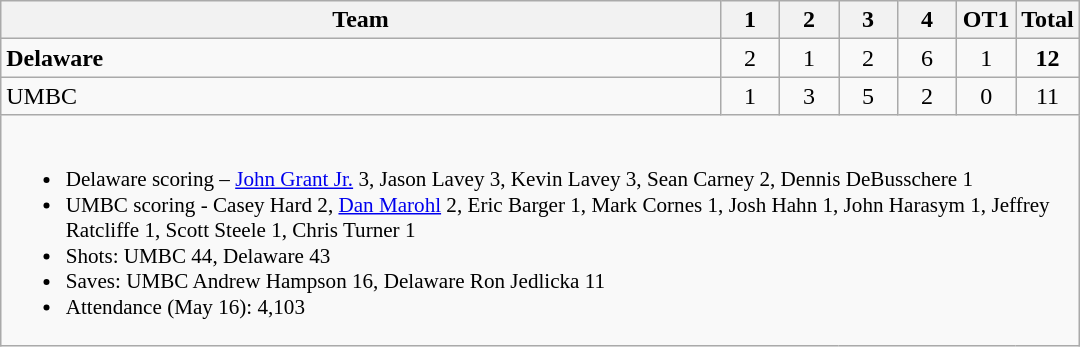<table class="wikitable" style="text-align:center; max-width:45em">
<tr>
<th>Team</th>
<th style="width:2em">1</th>
<th style="width:2em">2</th>
<th style="width:2em">3</th>
<th style="width:2em">4</th>
<th style="width:2em">OT1</th>
<th style="width:2em">Total</th>
</tr>
<tr>
<td style="text-align:left"><strong>Delaware</strong></td>
<td>2</td>
<td>1</td>
<td>2</td>
<td>6</td>
<td>1</td>
<td><strong>12</strong></td>
</tr>
<tr>
<td style="text-align:left">UMBC</td>
<td>1</td>
<td>3</td>
<td>5</td>
<td>2</td>
<td>0</td>
<td>11</td>
</tr>
<tr>
<td colspan=8 style="text-align:left; font-size:88%;"><br><ul><li>Delaware scoring – <a href='#'>John Grant Jr.</a> 3, Jason Lavey 3, Kevin Lavey 3, Sean Carney 2, Dennis DeBusschere 1</li><li>UMBC scoring - Casey Hard 2, <a href='#'>Dan Marohl</a> 2, Eric Barger 1, Mark Cornes 1, Josh Hahn 1, John Harasym 1, Jeffrey Ratcliffe 1, Scott Steele 1, Chris Turner 1</li><li>Shots: UMBC 44, Delaware 43</li><li>Saves: UMBC Andrew Hampson 16, Delaware Ron Jedlicka 11</li><li>Attendance (May 16): 4,103</li></ul></td>
</tr>
</table>
